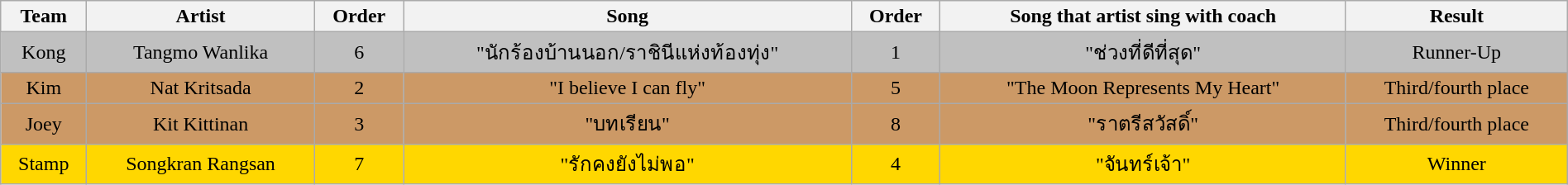<table class="wikitable" style="text-align:center; width:100%;">
<tr>
<th>Team</th>
<th>Artist</th>
<th>Order</th>
<th>Song</th>
<th>Order</th>
<th>Song that artist sing with coach</th>
<th>Result</th>
</tr>
<tr style="background:silver;">
<td>Kong</td>
<td>Tangmo Wanlika</td>
<td>6</td>
<td>"นักร้องบ้านนอก/ราชินีแห่งท้องทุ่ง"</td>
<td>1</td>
<td>"ช่วงที่ดีที่สุด"</td>
<td>Runner-Up</td>
</tr>
<tr style="background:#c96;">
<td>Kim</td>
<td>Nat Kritsada</td>
<td>2</td>
<td>"I believe I can fly"</td>
<td>5</td>
<td>"The Moon Represents My Heart"</td>
<td>Third/fourth place</td>
</tr>
<tr style="background:#c96;">
<td>Joey</td>
<td>Kit Kittinan</td>
<td>3</td>
<td>"บทเรียน"</td>
<td>8</td>
<td>"ราตรีสวัสดิ์"</td>
<td>Third/fourth place</td>
</tr>
<tr style="background:gold;">
<td>Stamp</td>
<td>Songkran Rangsan</td>
<td>7</td>
<td>"รักคงยังไม่พอ"</td>
<td>4</td>
<td>"จันทร์เจ้า"</td>
<td>Winner</td>
</tr>
</table>
